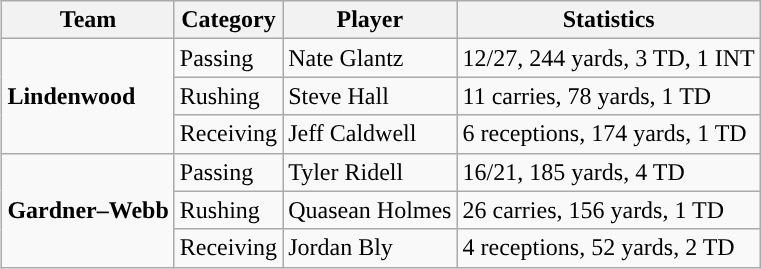<table class="wikitable" style="float: right;">
<tr>
<th>Team</th>
<th>Category</th>
<th>Player</th>
<th>Statistics</th>
</tr>
<tr>
<td rowspan=3><strong>Lindenwood</strong></td>
<td>Passing</td>
<td>Nate Glantz</td>
<td>12/27, 244 yards, 3 TD, 1 INT</td>
</tr>
<tr>
<td>Rushing</td>
<td>Steve Hall</td>
<td>11 carries, 78 yards, 1 TD</td>
</tr>
<tr>
<td>Receiving</td>
<td>Jeff Caldwell</td>
<td>6 receptions, 174 yards, 1 TD</td>
</tr>
<tr>
<td rowspan=3><strong>Gardner–Webb</strong></td>
<td>Passing</td>
<td>Tyler Ridell</td>
<td>16/21, 185 yards, 4 TD</td>
</tr>
<tr>
<td>Rushing</td>
<td>Quasean Holmes</td>
<td>26 carries, 156 yards, 1 TD</td>
</tr>
<tr>
<td>Receiving</td>
<td>Jordan Bly</td>
<td>4 receptions, 52 yards, 2 TD</td>
</tr>
</table>
